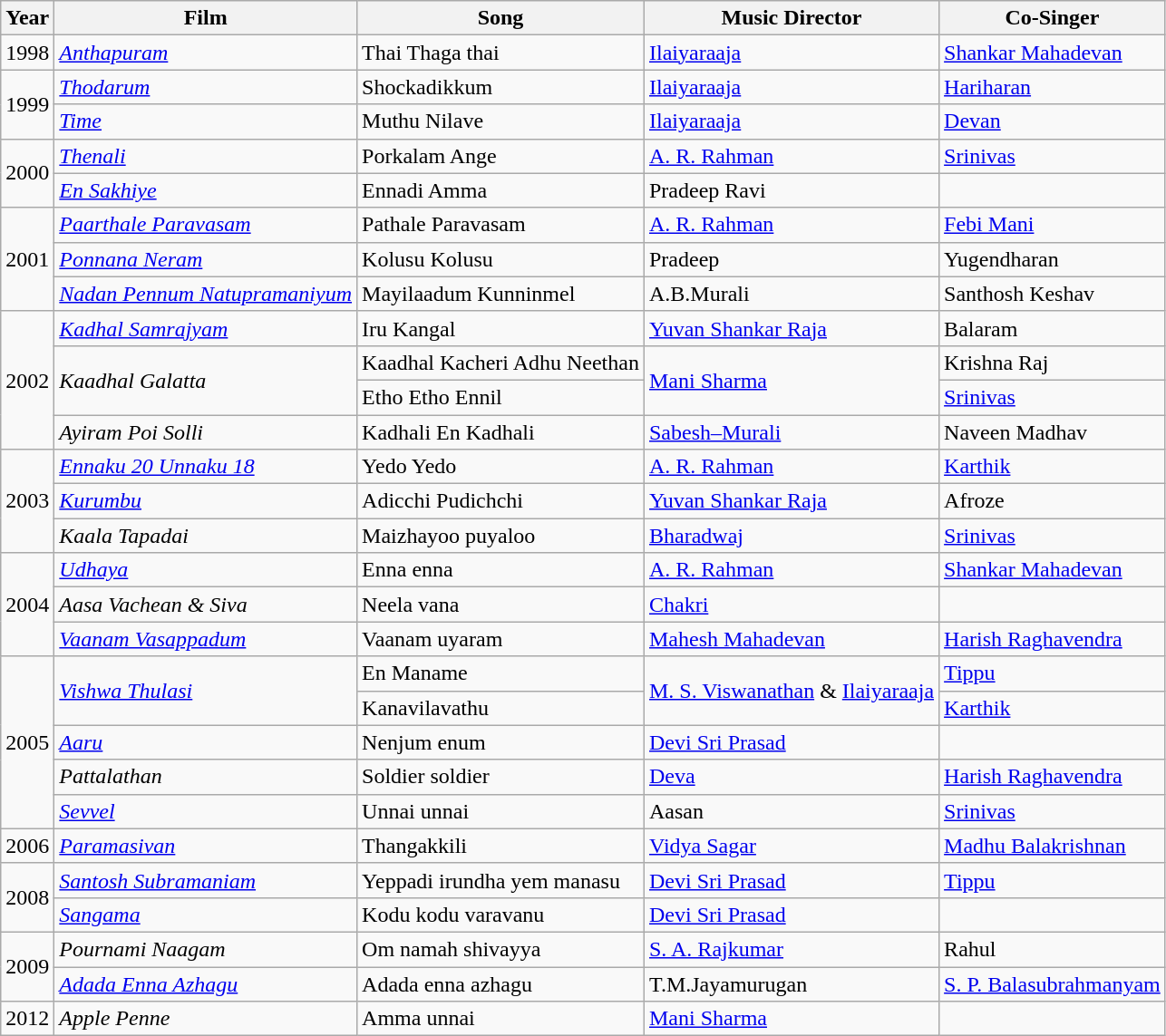<table class="wikitable">
<tr>
<th>Year</th>
<th>Film</th>
<th>Song</th>
<th>Music Director</th>
<th>Co-Singer</th>
</tr>
<tr>
<td>1998</td>
<td><a href='#'><em>Anthapuram</em></a></td>
<td>Thai Thaga thai</td>
<td><a href='#'>Ilaiyaraaja</a></td>
<td><a href='#'>Shankar Mahadevan</a></td>
</tr>
<tr>
<td rowspan="2">1999</td>
<td><em><a href='#'>Thodarum</a></em></td>
<td>Shockadikkum</td>
<td><a href='#'>Ilaiyaraaja</a></td>
<td><a href='#'>Hariharan</a></td>
</tr>
<tr>
<td><a href='#'><em>Time</em></a></td>
<td>Muthu Nilave</td>
<td><a href='#'>Ilaiyaraaja</a></td>
<td><a href='#'>Devan</a></td>
</tr>
<tr>
<td rowspan="2">2000</td>
<td><em><a href='#'>Thenali</a></em></td>
<td>Porkalam Ange</td>
<td><a href='#'>A. R. Rahman</a></td>
<td><a href='#'>Srinivas</a></td>
</tr>
<tr>
<td><em><a href='#'>En Sakhiye</a></em></td>
<td>Ennadi Amma</td>
<td>Pradeep Ravi</td>
<td></td>
</tr>
<tr>
<td rowspan="3">2001</td>
<td><em><a href='#'>Paarthale Paravasam</a></em></td>
<td>Pathale Paravasam</td>
<td><a href='#'>A. R. Rahman</a></td>
<td><a href='#'>Febi Mani</a></td>
</tr>
<tr>
<td><em><a href='#'>Ponnana Neram</a></em></td>
<td>Kolusu Kolusu</td>
<td>Pradeep</td>
<td>Yugendharan</td>
</tr>
<tr>
<td><em><a href='#'>Nadan Pennum Natupramaniyum</a></em></td>
<td>Mayilaadum Kunninmel</td>
<td>A.B.Murali</td>
<td>Santhosh Keshav</td>
</tr>
<tr>
<td rowspan="4">2002</td>
<td><em><a href='#'>Kadhal Samrajyam</a></em></td>
<td>Iru Kangal</td>
<td><a href='#'>Yuvan Shankar Raja</a></td>
<td>Balaram</td>
</tr>
<tr>
<td rowspan="2"><em>Kaadhal Galatta</em></td>
<td>Kaadhal Kacheri Adhu Neethan</td>
<td rowspan="2"><a href='#'>Mani Sharma</a></td>
<td>Krishna Raj</td>
</tr>
<tr>
<td>Etho Etho Ennil</td>
<td><a href='#'>Srinivas</a></td>
</tr>
<tr>
<td><em>Ayiram Poi Solli</em></td>
<td>Kadhali En Kadhali</td>
<td><a href='#'>Sabesh–Murali</a></td>
<td>Naveen Madhav</td>
</tr>
<tr>
<td rowspan="3">2003</td>
<td><em><a href='#'>Ennaku 20 Unnaku 18</a></em></td>
<td>Yedo Yedo</td>
<td><a href='#'>A. R. Rahman</a></td>
<td><a href='#'>Karthik</a></td>
</tr>
<tr>
<td><em><a href='#'>Kurumbu</a></em></td>
<td>Adicchi Pudichchi</td>
<td><a href='#'>Yuvan Shankar Raja</a></td>
<td>Afroze</td>
</tr>
<tr>
<td><em>Kaala Tapadai</em></td>
<td>Maizhayoo puyaloo</td>
<td><a href='#'>Bharadwaj</a></td>
<td><a href='#'>Srinivas</a></td>
</tr>
<tr>
<td rowspan="3">2004</td>
<td><em><a href='#'>Udhaya</a></em></td>
<td>Enna enna</td>
<td><a href='#'>A. R. Rahman</a></td>
<td><a href='#'>Shankar Mahadevan</a></td>
</tr>
<tr>
<td><em>Aasa Vachean & Siva</em></td>
<td>Neela vana</td>
<td><a href='#'>Chakri</a></td>
<td></td>
</tr>
<tr>
<td><em><a href='#'>Vaanam Vasappadum</a></em></td>
<td>Vaanam uyaram</td>
<td><a href='#'>Mahesh Mahadevan</a></td>
<td><a href='#'>Harish Raghavendra</a></td>
</tr>
<tr>
<td rowspan="5">2005</td>
<td rowspan="2"><em><a href='#'>Vishwa Thulasi</a></em></td>
<td>En Maname</td>
<td rowspan="2"><a href='#'>M. S. Viswanathan</a> & <a href='#'>Ilaiyaraaja</a></td>
<td><a href='#'>Tippu</a></td>
</tr>
<tr>
<td>Kanavilavathu</td>
<td><a href='#'>Karthik</a></td>
</tr>
<tr>
<td><a href='#'><em>Aaru</em></a></td>
<td>Nenjum enum</td>
<td><a href='#'>Devi Sri Prasad</a></td>
<td></td>
</tr>
<tr>
<td><em>Pattalathan</em></td>
<td>Soldier soldier</td>
<td><a href='#'>Deva</a></td>
<td><a href='#'>Harish Raghavendra</a></td>
</tr>
<tr>
<td><em><a href='#'>Sevvel</a></em></td>
<td>Unnai unnai</td>
<td>Aasan</td>
<td><a href='#'>Srinivas</a></td>
</tr>
<tr>
<td>2006</td>
<td><em><a href='#'>Paramasivan</a></em></td>
<td>Thangakkili</td>
<td><a href='#'>Vidya Sagar</a></td>
<td><a href='#'>Madhu Balakrishnan</a></td>
</tr>
<tr>
<td rowspan="2">2008</td>
<td><em><a href='#'>Santosh Subramaniam</a></em></td>
<td>Yeppadi irundha yem manasu</td>
<td><a href='#'>Devi Sri Prasad</a></td>
<td><a href='#'>Tippu</a></td>
</tr>
<tr>
<td><a href='#'><em>Sangama</em></a></td>
<td>Kodu kodu varavanu</td>
<td><a href='#'>Devi Sri Prasad</a></td>
<td></td>
</tr>
<tr>
<td rowspan="2">2009</td>
<td><em>Pournami Naagam</em></td>
<td>Om namah shivayya</td>
<td><a href='#'>S. A. Rajkumar</a></td>
<td>Rahul</td>
</tr>
<tr>
<td><em><a href='#'>Adada Enna Azhagu</a></em></td>
<td>Adada enna azhagu</td>
<td>T.M.Jayamurugan</td>
<td><a href='#'>S. P. Balasubrahmanyam</a></td>
</tr>
<tr>
<td>2012</td>
<td><em>Apple Penne</em></td>
<td>Amma unnai</td>
<td><a href='#'>Mani Sharma</a></td>
<td></td>
</tr>
</table>
